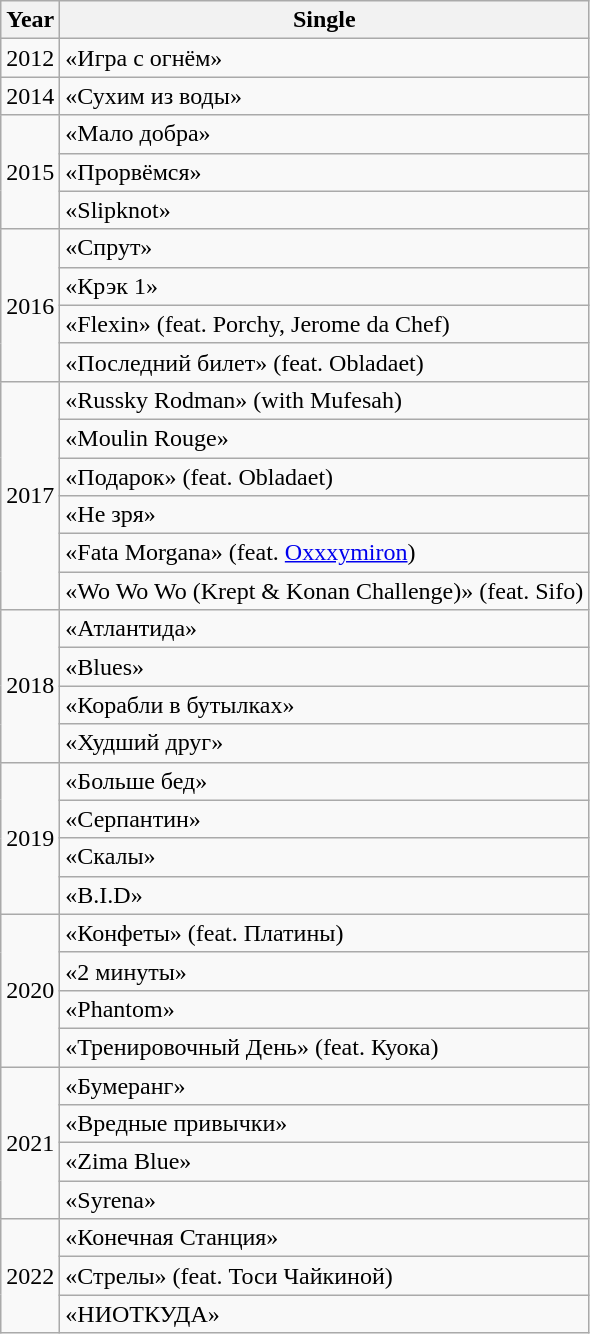<table class="wikitable">
<tr>
<th>Year</th>
<th>Single</th>
</tr>
<tr>
<td>2012</td>
<td>«Игра с огнём»</td>
</tr>
<tr>
<td>2014</td>
<td>«Сухим из воды»</td>
</tr>
<tr>
<td rowspan="3">2015</td>
<td>«Мало добра»</td>
</tr>
<tr>
<td>«Прорвёмся»</td>
</tr>
<tr>
<td>«Slipknot»</td>
</tr>
<tr>
<td rowspan="4">2016</td>
<td>«Спрут»</td>
</tr>
<tr>
<td>«Крэк 1»</td>
</tr>
<tr>
<td>«Flexin» (feat. Porchy, Jerome da Chef)</td>
</tr>
<tr>
<td>«Последний билет» (feat. Obladaet)</td>
</tr>
<tr>
<td rowspan="6">2017</td>
<td>«Russky Rodman» (with Mufesah)</td>
</tr>
<tr>
<td>«Moulin Rouge»</td>
</tr>
<tr>
<td>«Подарок» (feat. Obladaet)</td>
</tr>
<tr>
<td>«Не зря»</td>
</tr>
<tr>
<td>«Fata Morgana» (feat. <a href='#'>Oxxxymiron</a>)</td>
</tr>
<tr>
<td>«Wo Wo Wo (Krept & Konan Challenge)» (feat. Sifo)</td>
</tr>
<tr>
<td rowspan="4">2018</td>
<td>«Атлантида»</td>
</tr>
<tr>
<td>«Blues»</td>
</tr>
<tr>
<td>«Корабли в бутылках»</td>
</tr>
<tr>
<td>«Худший друг»</td>
</tr>
<tr>
<td rowspan="4">2019</td>
<td>«Больше бед»</td>
</tr>
<tr>
<td>«Серпантин»</td>
</tr>
<tr>
<td>«Скалы»</td>
</tr>
<tr>
<td>«B.I.D»</td>
</tr>
<tr>
<td rowspan="4">2020</td>
<td>«Конфеты» (feat. Платины)</td>
</tr>
<tr>
<td>«2 минуты»</td>
</tr>
<tr>
<td>«Phantom»</td>
</tr>
<tr>
<td>«Тренировочный День» (feat. Куока)</td>
</tr>
<tr>
<td rowspan="4">2021</td>
<td>«Бумеранг»</td>
</tr>
<tr>
<td>«Вредные привычки»</td>
</tr>
<tr>
<td>«Zima Blue»</td>
</tr>
<tr>
<td>«Syrena»</td>
</tr>
<tr>
<td rowspan="5">2022</td>
<td>«Конечная Станция»</td>
</tr>
<tr>
<td>«Стрелы» (feat. Тоси Чайкиной)</td>
</tr>
<tr>
<td>«НИОТКУДА»</td>
</tr>
</table>
